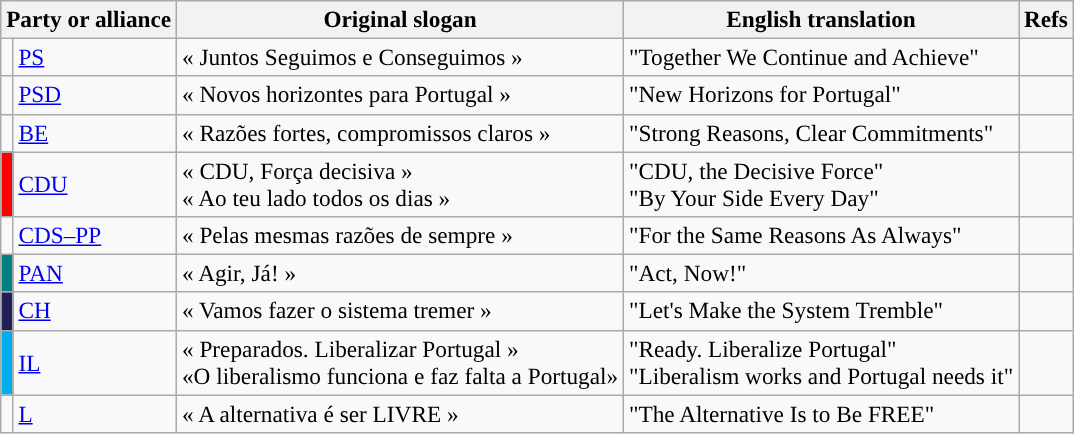<table class="wikitable" style="font-size:97%; text-align:left;">
<tr>
<th style="text-align:left;" colspan="2">Party or alliance</th>
<th>Original slogan</th>
<th>English translation</th>
<th>Refs</th>
</tr>
<tr>
<td width="1"></td>
<td><a href='#'>PS</a></td>
<td>« Juntos Seguimos e Conseguimos »</td>
<td>"Together We Continue and Achieve"</td>
<td></td>
</tr>
<tr>
<td></td>
<td><a href='#'>PSD</a></td>
<td>« Novos horizontes para Portugal »</td>
<td>"New Horizons for Portugal"</td>
<td></td>
</tr>
<tr>
<td></td>
<td><a href='#'>BE</a></td>
<td>« Razões fortes, compromissos claros »</td>
<td>"Strong Reasons, Clear Commitments"</td>
<td></td>
</tr>
<tr>
<td bgcolor="#FF0000"></td>
<td><a href='#'>CDU</a></td>
<td>« CDU, Força decisiva »<br>« Ao teu lado todos os dias »</td>
<td>"CDU, the Decisive Force"<br> "By Your Side Every Day"</td>
<td></td>
</tr>
<tr>
<td></td>
<td><a href='#'>CDS–PP</a></td>
<td>« Pelas mesmas razões de sempre »</td>
<td>"For the Same Reasons As Always"</td>
<td></td>
</tr>
<tr>
<td style="background:teal;"></td>
<td><a href='#'>PAN</a></td>
<td>« Agir, Já! »</td>
<td>"Act, Now!"</td>
<td></td>
</tr>
<tr>
<td style="background:#202056;"></td>
<td><a href='#'>CH</a></td>
<td>« Vamos fazer o sistema tremer »</td>
<td>"Let's Make the System Tremble"</td>
<td></td>
</tr>
<tr>
<td style="background:#00ADEF;"></td>
<td><a href='#'>IL</a></td>
<td>« Preparados. Liberalizar Portugal » <br> «O liberalismo funciona e faz falta a Portugal»</td>
<td>"Ready. Liberalize Portugal" <br> "Liberalism works and Portugal needs it"</td>
<td> <br> </td>
</tr>
<tr>
<td></td>
<td><a href='#'>L</a></td>
<td>« A alternativa é ser LIVRE »</td>
<td>"The Alternative Is to Be FREE"</td>
<td></td>
</tr>
</table>
